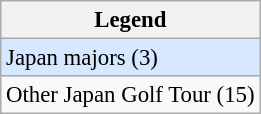<table class="wikitable" style="font-size:95%;">
<tr>
<th>Legend</th>
</tr>
<tr style="background:#D6E8FF;">
<td>Japan majors (3)</td>
</tr>
<tr>
<td>Other Japan Golf Tour (15)</td>
</tr>
</table>
